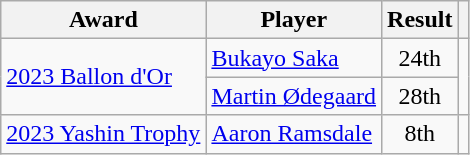<table class="wikitable" style="text-align:center;">
<tr>
<th>Award</th>
<th>Player</th>
<th>Result</th>
<th></th>
</tr>
<tr>
<td rowspan="2" style="text-align:left;"><a href='#'>2023 Ballon d'Or</a></td>
<td style="text-align:left;"> <a href='#'>Bukayo Saka</a></td>
<td>24th</td>
<td rowspan="2"></td>
</tr>
<tr>
<td style="text-align:left;"> <a href='#'>Martin Ødegaard</a></td>
<td>28th</td>
</tr>
<tr>
<td style="text-align:left;"><a href='#'>2023 Yashin Trophy</a></td>
<td style="text-align:left;"> <a href='#'>Aaron Ramsdale</a></td>
<td>8th</td>
<td></td>
</tr>
</table>
